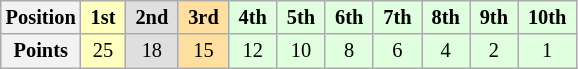<table class="wikitable" style="font-size:85%; text-align:center">
<tr>
<th>Position</th>
<td style="background:#ffffbf;"> <strong>1st</strong> </td>
<td style="background:#dfdfdf;"> <strong>2nd</strong> </td>
<td style="background:#ffdf9f;"> <strong>3rd</strong> </td>
<td style="background:#dfffdf;"> <strong>4th</strong> </td>
<td style="background:#dfffdf;"> <strong>5th</strong> </td>
<td style="background:#dfffdf;"> <strong>6th</strong> </td>
<td style="background:#dfffdf;"> <strong>7th</strong> </td>
<td style="background:#dfffdf;"> <strong>8th</strong> </td>
<td style="background:#dfffdf;"> <strong>9th</strong> </td>
<td style="background:#dfffdf;"> <strong>10th</strong> </td>
</tr>
<tr>
<th>Points</th>
<td style="background:#ffffbf;">25</td>
<td style="background:#dfdfdf;">18</td>
<td style="background:#ffdf9f;">15</td>
<td style="background:#dfffdf;">12</td>
<td style="background:#dfffdf;">10</td>
<td style="background:#dfffdf;">8</td>
<td style="background:#dfffdf;">6</td>
<td style="background:#dfffdf;">4</td>
<td style="background:#dfffdf;">2</td>
<td style="background:#dfffdf;">1</td>
</tr>
</table>
